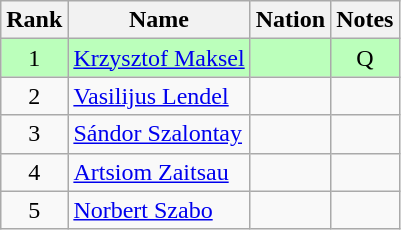<table class="wikitable sortable" style="text-align:center">
<tr>
<th>Rank</th>
<th>Name</th>
<th>Nation</th>
<th>Notes</th>
</tr>
<tr bgcolor=bbffbb>
<td>1</td>
<td align=left><a href='#'>Krzysztof Maksel</a></td>
<td align=left></td>
<td>Q</td>
</tr>
<tr>
<td>2</td>
<td align=left><a href='#'>Vasilijus Lendel</a></td>
<td align=left></td>
<td></td>
</tr>
<tr>
<td>3</td>
<td align=left><a href='#'>Sándor Szalontay</a></td>
<td align=left></td>
<td></td>
</tr>
<tr>
<td>4</td>
<td align=left><a href='#'>Artsiom Zaitsau</a></td>
<td align=left></td>
<td></td>
</tr>
<tr>
<td>5</td>
<td align=left><a href='#'>Norbert Szabo</a></td>
<td align=left></td>
<td></td>
</tr>
</table>
